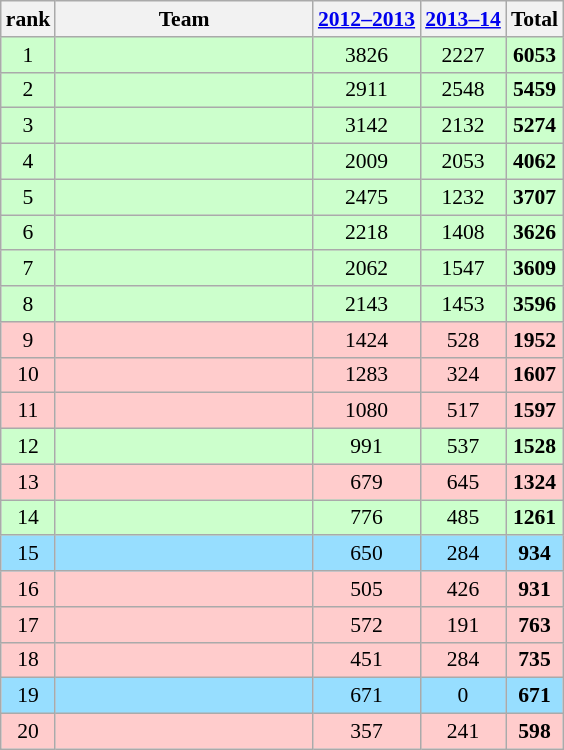<table class="wikitable sortable" style="font-size:90%; text-align:center ">
<tr>
<th>rank</th>
<th width=165>Team</th>
<th><a href='#'>2012–2013</a></th>
<th><a href='#'>2013–14</a></th>
<th>Total</th>
</tr>
<tr style="background: #ccffcc;">
<td>1</td>
<td align=left></td>
<td>3826</td>
<td>2227</td>
<td><strong>6053</strong></td>
</tr>
<tr style="background: #ccffcc;">
<td>2</td>
<td align=left></td>
<td>2911</td>
<td>2548</td>
<td><strong>5459</strong></td>
</tr>
<tr style="background: #ccffcc;">
<td>3</td>
<td align=left></td>
<td>3142</td>
<td>2132</td>
<td><strong>5274</strong></td>
</tr>
<tr style="background: #ccffcc;">
<td>4</td>
<td align=left></td>
<td>2009</td>
<td>2053</td>
<td><strong>4062</strong></td>
</tr>
<tr style="background: #ccffcc;">
<td>5</td>
<td align=left></td>
<td>2475</td>
<td>1232</td>
<td><strong>3707</strong></td>
</tr>
<tr style="background: #ccffcc;">
<td>6</td>
<td align=left></td>
<td>2218</td>
<td>1408</td>
<td><strong>3626</strong></td>
</tr>
<tr style="background: #ccffcc;">
<td>7</td>
<td align=left></td>
<td>2062</td>
<td>1547</td>
<td><strong>3609</strong></td>
</tr>
<tr style="background: #ccffcc;">
<td>8</td>
<td align=left></td>
<td>2143</td>
<td>1453</td>
<td><strong>3596</strong></td>
</tr>
<tr style="background: #FFCCCC;">
<td>9</td>
<td align=left></td>
<td>1424</td>
<td>528</td>
<td><strong>1952</strong></td>
</tr>
<tr style="background: #FFCCCC;">
<td>10</td>
<td align=left></td>
<td>1283</td>
<td>324</td>
<td><strong>1607</strong></td>
</tr>
<tr style="background: #FFCCCC;">
<td>11</td>
<td align=left></td>
<td>1080</td>
<td>517</td>
<td><strong>1597</strong></td>
</tr>
<tr style="background: #ccffcc;">
<td>12</td>
<td align=left></td>
<td>991</td>
<td>537</td>
<td><strong>1528</strong></td>
</tr>
<tr style="background: #FFCCCC;">
<td>13</td>
<td align=left></td>
<td>679</td>
<td>645</td>
<td><strong>1324</strong></td>
</tr>
<tr style="background: #ccffcc;">
<td>14</td>
<td align=left></td>
<td>776</td>
<td>485</td>
<td><strong>1261</strong></td>
</tr>
<tr style="background: #97DEFF">
<td>15</td>
<td align=left></td>
<td>650</td>
<td>284</td>
<td><strong>934</strong></td>
</tr>
<tr style="background: #FFCCCC;">
<td>16</td>
<td align=left></td>
<td>505</td>
<td>426</td>
<td><strong>931</strong></td>
</tr>
<tr style="background: #FFCCCC;">
<td>17</td>
<td align=left></td>
<td>572</td>
<td>191</td>
<td><strong>763</strong></td>
</tr>
<tr style="background: #FFCCCC;">
<td>18</td>
<td align=left></td>
<td>451</td>
<td>284</td>
<td><strong>735</strong></td>
</tr>
<tr style="background: #97DEFF;">
<td>19</td>
<td align=left></td>
<td>671</td>
<td>0</td>
<td><strong>671</strong></td>
</tr>
<tr style="background: #FFCCCC;">
<td>20</td>
<td align=left></td>
<td>357</td>
<td>241</td>
<td><strong>598</strong></td>
</tr>
</table>
